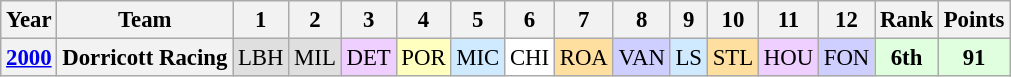<table class="wikitable" style="text-align:center; font-size:95%">
<tr>
<th>Year</th>
<th>Team</th>
<th>1</th>
<th>2</th>
<th>3</th>
<th>4</th>
<th>5</th>
<th>6</th>
<th>7</th>
<th>8</th>
<th>9</th>
<th>10</th>
<th>11</th>
<th>12</th>
<th>Rank</th>
<th>Points</th>
</tr>
<tr>
<th><a href='#'>2000</a></th>
<th>Dorricott Racing</th>
<td style="background:#dfdfdf;">LBH<br></td>
<td style="background:#dfdfdf;">MIL<br></td>
<td style="background:#EFCFFF;">DET<br></td>
<td style="background:#ffffbf;">POR<br></td>
<td style="background:#CFEAFF;">MIC<br></td>
<td style="background:#FFFFFF;">CHI<br></td>
<td style="background:#FFDF9F;">ROA<br></td>
<td style="background:#CFCFFF;">VAN<br></td>
<td style="background:#CFEAFF;">LS<br></td>
<td style="background:#FFDF9F;">STL<br></td>
<td style="background:#EFCFFF;">HOU<br></td>
<td style="background:#CFCFFF;">FON<br></td>
<td style="background:#dfffdf;"><strong>6th</strong></td>
<td style="background:#dfffdf;"><strong>91</strong></td>
</tr>
</table>
